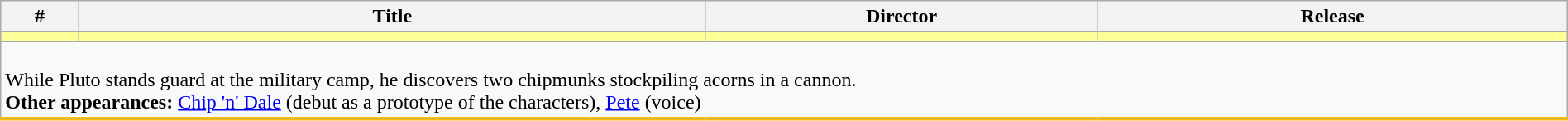<table class="wikitable sortable" width="100%">
<tr>
<th width="5%">#</th>
<th width="40%">Title</th>
<th width="25%" class="unsortable">Director</th>
<th width="30%">Release</th>
</tr>
<tr>
<td style="background-color: #FFFF99"></td>
<td style="background-color: #FFFF99"></td>
<td style="background-color: #FFFF99"></td>
<td style="background-color: #FFFF99"></td>
</tr>
<tr class="expand-child" style="border-bottom: 3px solid #FFBF00;">
<td colspan="4"><br>While Pluto stands guard at the military camp, he discovers two chipmunks stockpiling acorns in a cannon.<br><strong>Other appearances:</strong> <a href='#'>Chip 'n' Dale</a> (debut as a prototype of the characters), <a href='#'>Pete</a> (voice)</td>
</tr>
<tr>
</tr>
</table>
